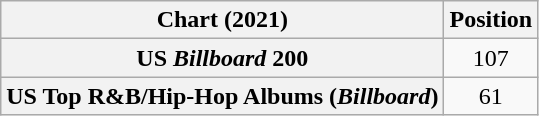<table class="wikitable sortable plainrowheaders" style="text-align:center">
<tr>
<th scope="col">Chart (2021)</th>
<th scope="col">Position</th>
</tr>
<tr>
<th scope="row">US <em>Billboard</em> 200</th>
<td>107</td>
</tr>
<tr>
<th scope="row">US Top R&B/Hip-Hop Albums (<em>Billboard</em>)</th>
<td>61</td>
</tr>
</table>
